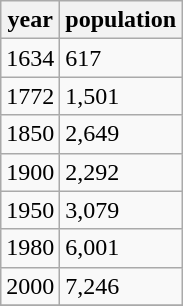<table class="wikitable">
<tr>
<th>year</th>
<th>population</th>
</tr>
<tr>
<td>1634</td>
<td>617</td>
</tr>
<tr>
<td>1772</td>
<td>1,501</td>
</tr>
<tr>
<td>1850</td>
<td>2,649</td>
</tr>
<tr>
<td>1900</td>
<td>2,292</td>
</tr>
<tr>
<td>1950</td>
<td>3,079</td>
</tr>
<tr>
<td>1980</td>
<td>6,001</td>
</tr>
<tr>
<td>2000</td>
<td>7,246</td>
</tr>
<tr>
</tr>
</table>
